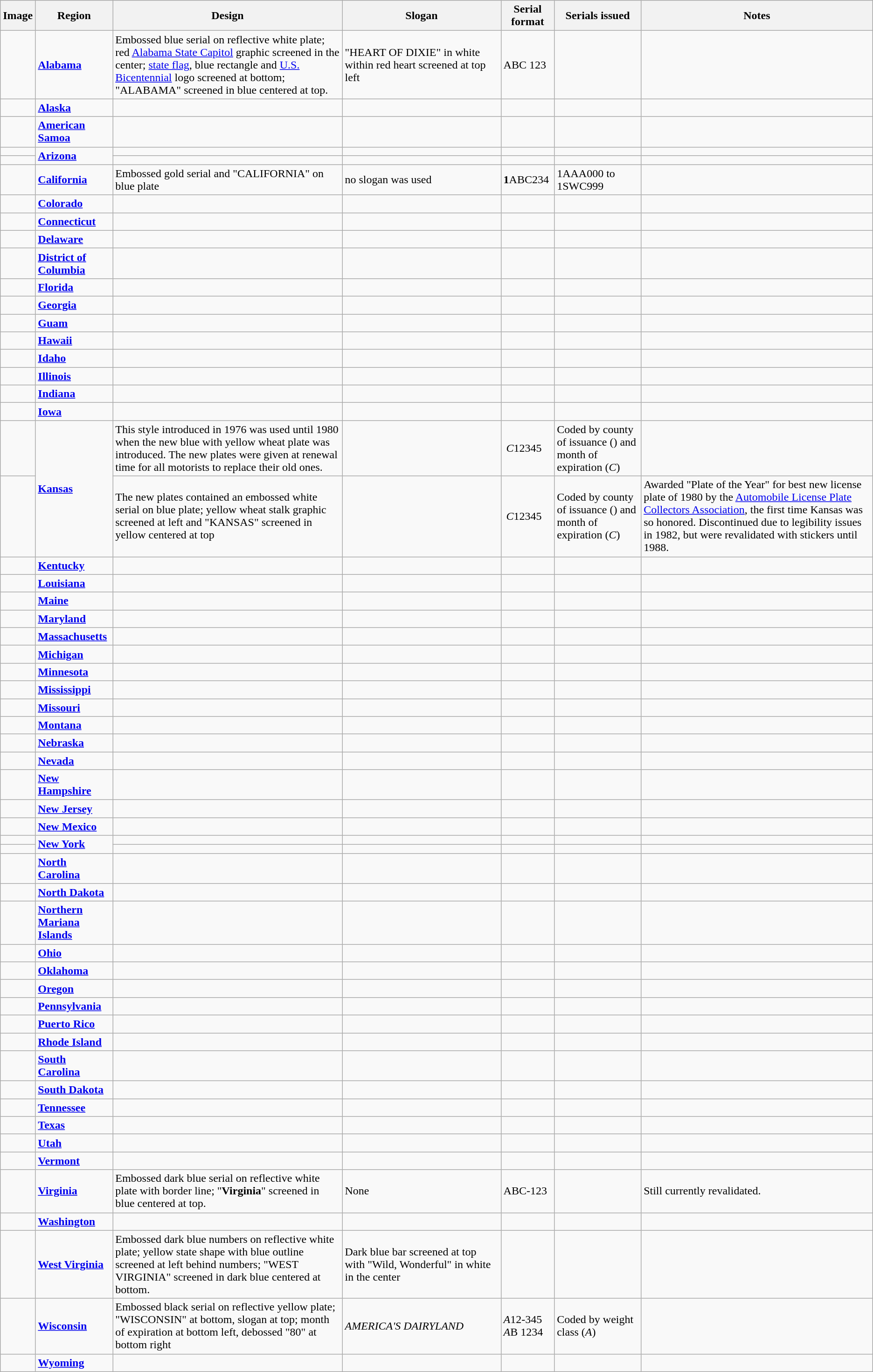<table class="wikitable">
<tr>
<th>Image</th>
<th>Region</th>
<th>Design</th>
<th>Slogan</th>
<th>Serial format</th>
<th>Serials issued</th>
<th>Notes</th>
</tr>
<tr>
<td></td>
<td><strong><a href='#'>Alabama</a></strong></td>
<td>Embossed blue serial on reflective white plate; red <a href='#'>Alabama State Capitol</a> graphic screened in the center; <a href='#'>state flag</a>, blue rectangle and <a href='#'>U.S. Bicentennial</a> logo screened at bottom; "ALABAMA" screened in blue centered at top.</td>
<td>"HEART OF DIXIE" in white within red heart screened at top left</td>
<td>ABC 123</td>
<td></td>
<td></td>
</tr>
<tr>
<td></td>
<td><strong><a href='#'>Alaska</a></strong></td>
<td></td>
<td></td>
<td></td>
<td></td>
<td></td>
</tr>
<tr>
<td></td>
<td><strong><a href='#'>American Samoa</a></strong></td>
<td></td>
<td></td>
<td></td>
<td></td>
<td></td>
</tr>
<tr>
<td></td>
<td rowspan=2><strong><a href='#'>Arizona</a></strong></td>
<td></td>
<td></td>
<td></td>
<td></td>
<td></td>
</tr>
<tr>
<td></td>
<td></td>
<td></td>
<td></td>
<td></td>
<td></td>
</tr>
<tr>
<td></td>
<td><strong><a href='#'>California</a></strong></td>
<td>Embossed gold serial and "CALIFORNIA" on blue plate</td>
<td>no slogan was used</td>
<td><strong>1</strong>ABC234</td>
<td>1AAA000 to 1SWC999</td>
<td></td>
</tr>
<tr>
<td></td>
<td><strong><a href='#'>Colorado</a></strong></td>
<td></td>
<td></td>
<td></td>
<td></td>
<td></td>
</tr>
<tr>
<td></td>
<td><strong><a href='#'>Connecticut</a></strong></td>
<td></td>
<td></td>
<td></td>
<td></td>
<td></td>
</tr>
<tr>
<td></td>
<td><strong><a href='#'>Delaware</a></strong></td>
<td></td>
<td></td>
<td></td>
<td></td>
<td></td>
</tr>
<tr>
<td></td>
<td><strong><a href='#'>District of<br>Columbia</a></strong></td>
<td></td>
<td></td>
<td></td>
<td></td>
<td></td>
</tr>
<tr>
<td></td>
<td><strong><a href='#'>Florida</a></strong></td>
<td></td>
<td></td>
<td></td>
<td></td>
<td></td>
</tr>
<tr>
<td></td>
<td><strong><a href='#'>Georgia</a></strong></td>
<td></td>
<td></td>
<td></td>
<td></td>
<td></td>
</tr>
<tr>
<td></td>
<td><strong><a href='#'>Guam</a></strong></td>
<td></td>
<td></td>
<td></td>
<td></td>
<td></td>
</tr>
<tr>
<td></td>
<td><strong><a href='#'>Hawaii</a></strong></td>
<td></td>
<td></td>
<td></td>
<td></td>
<td></td>
</tr>
<tr>
<td></td>
<td><strong><a href='#'>Idaho</a></strong></td>
<td></td>
<td></td>
<td></td>
<td></td>
<td></td>
</tr>
<tr>
<td></td>
<td><strong><a href='#'>Illinois</a></strong></td>
<td></td>
<td></td>
<td></td>
<td></td>
<td></td>
</tr>
<tr>
<td></td>
<td><strong><a href='#'>Indiana</a></strong></td>
<td></td>
<td></td>
<td></td>
<td></td>
<td></td>
</tr>
<tr>
<td></td>
<td><strong><a href='#'>Iowa</a></strong></td>
<td></td>
<td></td>
<td></td>
<td></td>
<td></td>
</tr>
<tr>
<td></td>
<td rowspan="2"><strong><a href='#'>Kansas</a></strong></td>
<td>This style introduced in 1976 was used until 1980 when the new blue with yellow wheat plate was introduced. The new plates were given at renewal time for all motorists to replace their old ones.</td>
<td></td>
<td> <em>C</em>12345</td>
<td>Coded by county of issuance () and month of expiration (<em>C</em>)</td>
<td></td>
</tr>
<tr>
<td></td>
<td>The new plates contained an embossed white serial on blue plate; yellow wheat stalk graphic screened at left and "KANSAS" screened in yellow centered at top</td>
<td></td>
<td> <em>C</em>12345</td>
<td>Coded by county of issuance () and month of expiration (<em>C</em>)</td>
<td>Awarded "Plate of the Year" for best new license plate of 1980 by the <a href='#'>Automobile License Plate Collectors Association</a>, the first time Kansas was so honored. Discontinued due to legibility issues in 1982, but were revalidated with stickers until 1988.</td>
</tr>
<tr>
<td></td>
<td><strong><a href='#'>Kentucky</a></strong></td>
<td></td>
<td></td>
<td></td>
<td></td>
<td></td>
</tr>
<tr>
<td></td>
<td><strong><a href='#'>Louisiana</a></strong></td>
<td></td>
<td></td>
<td></td>
<td></td>
<td></td>
</tr>
<tr>
<td></td>
<td><strong><a href='#'>Maine</a></strong></td>
<td></td>
<td></td>
<td></td>
<td></td>
<td></td>
</tr>
<tr>
<td></td>
<td><strong><a href='#'>Maryland</a></strong></td>
<td></td>
<td></td>
<td></td>
<td></td>
<td></td>
</tr>
<tr>
<td></td>
<td><strong><a href='#'>Massachusetts</a></strong></td>
<td></td>
<td></td>
<td></td>
<td></td>
<td></td>
</tr>
<tr>
<td></td>
<td><strong><a href='#'>Michigan</a></strong></td>
<td></td>
<td></td>
<td></td>
<td></td>
<td></td>
</tr>
<tr>
<td></td>
<td><strong><a href='#'>Minnesota</a></strong></td>
<td></td>
<td></td>
<td></td>
<td></td>
<td></td>
</tr>
<tr>
<td></td>
<td><strong><a href='#'>Mississippi</a></strong></td>
<td></td>
<td></td>
<td></td>
<td></td>
<td></td>
</tr>
<tr>
<td></td>
<td><strong><a href='#'>Missouri</a></strong></td>
<td></td>
<td></td>
<td></td>
<td></td>
<td></td>
</tr>
<tr>
<td></td>
<td><strong><a href='#'>Montana</a></strong></td>
<td></td>
<td></td>
<td></td>
<td></td>
<td></td>
</tr>
<tr>
<td></td>
<td><strong><a href='#'>Nebraska</a></strong></td>
<td></td>
<td></td>
<td></td>
<td></td>
<td></td>
</tr>
<tr>
<td></td>
<td><strong><a href='#'>Nevada</a></strong></td>
<td></td>
<td></td>
<td></td>
<td></td>
<td></td>
</tr>
<tr>
<td></td>
<td><strong><a href='#'>New Hampshire</a></strong></td>
<td></td>
<td></td>
<td></td>
<td></td>
<td></td>
</tr>
<tr>
<td></td>
<td><strong><a href='#'>New Jersey</a></strong></td>
<td></td>
<td></td>
<td></td>
<td></td>
<td></td>
</tr>
<tr>
<td></td>
<td><strong><a href='#'>New Mexico</a></strong></td>
<td></td>
<td></td>
<td></td>
<td></td>
<td></td>
</tr>
<tr>
<td></td>
<td rowspan=2><strong><a href='#'>New York</a></strong></td>
<td></td>
<td></td>
<td></td>
<td></td>
<td></td>
</tr>
<tr>
<td></td>
<td></td>
<td></td>
<td></td>
<td></td>
<td></td>
</tr>
<tr>
<td></td>
<td><strong><a href='#'>North Carolina</a></strong></td>
<td></td>
<td></td>
<td></td>
<td></td>
<td></td>
</tr>
<tr>
<td></td>
<td><strong><a href='#'>North Dakota</a></strong></td>
<td></td>
<td></td>
<td></td>
<td></td>
<td></td>
</tr>
<tr>
<td></td>
<td><strong><a href='#'>Northern Mariana<br> Islands</a></strong></td>
<td></td>
<td></td>
<td></td>
<td></td>
<td></td>
</tr>
<tr>
<td></td>
<td><strong><a href='#'>Ohio</a></strong></td>
<td></td>
<td></td>
<td></td>
<td></td>
<td></td>
</tr>
<tr>
<td></td>
<td><strong><a href='#'>Oklahoma</a></strong></td>
<td></td>
<td></td>
<td></td>
<td></td>
<td></td>
</tr>
<tr>
<td></td>
<td><strong><a href='#'>Oregon</a></strong></td>
<td></td>
<td></td>
<td></td>
<td></td>
<td></td>
</tr>
<tr>
<td></td>
<td><strong><a href='#'>Pennsylvania</a></strong></td>
<td></td>
<td></td>
<td></td>
<td></td>
<td></td>
</tr>
<tr>
<td></td>
<td><strong><a href='#'>Puerto Rico</a></strong></td>
<td></td>
<td></td>
<td></td>
<td></td>
<td></td>
</tr>
<tr>
<td></td>
<td><strong><a href='#'>Rhode Island</a></strong></td>
<td></td>
<td></td>
<td></td>
<td></td>
<td></td>
</tr>
<tr>
<td></td>
<td><strong><a href='#'>South Carolina</a></strong></td>
<td></td>
<td></td>
<td></td>
<td></td>
<td></td>
</tr>
<tr>
<td></td>
<td><strong><a href='#'>South Dakota</a></strong></td>
<td></td>
<td></td>
<td></td>
<td></td>
<td></td>
</tr>
<tr>
<td></td>
<td><strong><a href='#'>Tennessee</a></strong></td>
<td></td>
<td></td>
<td></td>
<td></td>
<td></td>
</tr>
<tr>
<td></td>
<td><strong><a href='#'>Texas</a></strong></td>
<td></td>
<td></td>
<td></td>
<td></td>
<td></td>
</tr>
<tr>
<td></td>
<td><strong><a href='#'>Utah</a></strong></td>
<td></td>
<td></td>
<td></td>
<td></td>
<td></td>
</tr>
<tr>
<td></td>
<td><strong><a href='#'>Vermont</a></strong></td>
<td></td>
<td></td>
<td></td>
<td></td>
<td></td>
</tr>
<tr>
<td></td>
<td><strong><a href='#'>Virginia</a></strong></td>
<td>Embossed dark blue serial on reflective white plate with border line; "<span><strong>Virginia</strong></span>" screened in blue centered at top.</td>
<td>None</td>
<td>ABC-123</td>
<td></td>
<td>Still currently revalidated.</td>
</tr>
<tr>
<td></td>
<td><strong><a href='#'>Washington</a></strong></td>
<td></td>
<td></td>
<td></td>
<td></td>
<td></td>
</tr>
<tr>
<td></td>
<td><strong><a href='#'>West Virginia</a></strong></td>
<td>Embossed dark blue numbers on reflective white plate; yellow state shape with blue outline screened at left behind numbers; "WEST VIRGINIA" screened in dark blue centered at bottom.</td>
<td>Dark blue bar screened at top with "Wild, Wonderful" in white in the center</td>
<td></td>
<td></td>
<td></td>
</tr>
<tr>
<td></td>
<td><strong><a href='#'>Wisconsin</a></strong></td>
<td>Embossed black serial on reflective yellow plate; "WISCONSIN" at bottom, slogan at top; month of expiration at bottom left, debossed "80" at bottom right</td>
<td><em>AMERICA'S DAIRYLAND</em></td>
<td><em>A</em>12-345<br><em>A</em>B 1234</td>
<td>Coded by weight class (<em>A</em>)</td>
<td></td>
</tr>
<tr>
<td></td>
<td><strong><a href='#'>Wyoming</a></strong></td>
<td></td>
<td></td>
<td></td>
<td></td>
<td></td>
</tr>
</table>
